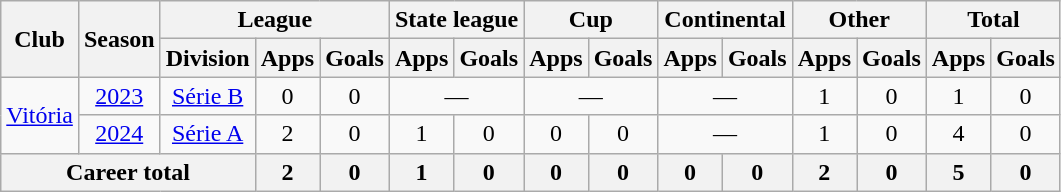<table class="wikitable" style="text-align: center;">
<tr>
<th rowspan="2">Club</th>
<th rowspan="2">Season</th>
<th colspan="3">League</th>
<th colspan="2">State league</th>
<th colspan="2">Cup</th>
<th colspan="2">Continental</th>
<th colspan="2">Other</th>
<th colspan="2">Total</th>
</tr>
<tr>
<th>Division</th>
<th>Apps</th>
<th>Goals</th>
<th>Apps</th>
<th>Goals</th>
<th>Apps</th>
<th>Goals</th>
<th>Apps</th>
<th>Goals</th>
<th>Apps</th>
<th>Goals</th>
<th>Apps</th>
<th>Goals</th>
</tr>
<tr>
<td rowspan="2" valign="center"><a href='#'>Vitória</a></td>
<td><a href='#'>2023</a></td>
<td><a href='#'>Série B</a></td>
<td>0</td>
<td>0</td>
<td colspan="2">—</td>
<td colspan="2">—</td>
<td colspan="2">—</td>
<td>1</td>
<td>0</td>
<td>1</td>
<td>0</td>
</tr>
<tr>
<td><a href='#'>2024</a></td>
<td><a href='#'>Série A</a></td>
<td>2</td>
<td>0</td>
<td>1</td>
<td>0</td>
<td>0</td>
<td>0</td>
<td colspan="2">—</td>
<td>1</td>
<td>0</td>
<td>4</td>
<td>0</td>
</tr>
<tr>
<th colspan="3"><strong>Career total</strong></th>
<th>2</th>
<th>0</th>
<th>1</th>
<th>0</th>
<th>0</th>
<th>0</th>
<th>0</th>
<th>0</th>
<th>2</th>
<th>0</th>
<th>5</th>
<th>0</th>
</tr>
</table>
